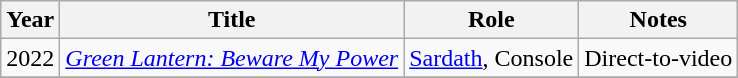<table class="wikitable sortable">
<tr>
<th>Year</th>
<th>Title</th>
<th>Role</th>
<th class="unsortable">Notes</th>
</tr>
<tr>
<td>2022</td>
<td><em><a href='#'>Green Lantern: Beware My Power</a></em></td>
<td><a href='#'>Sardath</a>, Console</td>
<td>Direct-to-video</td>
</tr>
<tr>
</tr>
</table>
